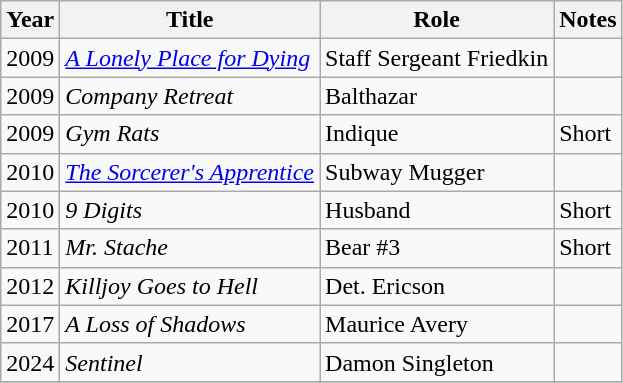<table class="wikitable sortable">
<tr>
<th>Year</th>
<th>Title</th>
<th>Role</th>
<th class="unsortable">Notes</th>
</tr>
<tr>
<td>2009</td>
<td><em><a href='#'>A Lonely Place for Dying</a></em></td>
<td>Staff Sergeant Friedkin</td>
<td></td>
</tr>
<tr>
<td>2009</td>
<td><em>Company Retreat</em></td>
<td>Balthazar</td>
<td></td>
</tr>
<tr>
<td>2009</td>
<td><em>Gym Rats</em></td>
<td>Indique</td>
<td>Short</td>
</tr>
<tr>
<td>2010</td>
<td><em><a href='#'>The Sorcerer's Apprentice</a></em></td>
<td>Subway Mugger</td>
<td></td>
</tr>
<tr>
<td>2010</td>
<td><em>9 Digits</em></td>
<td>Husband</td>
<td>Short</td>
</tr>
<tr>
<td>2011</td>
<td><em>Mr. Stache</em></td>
<td>Bear #3</td>
<td>Short</td>
</tr>
<tr>
<td>2012</td>
<td><em>Killjoy Goes to Hell</em></td>
<td>Det. Ericson</td>
<td></td>
</tr>
<tr>
<td>2017</td>
<td><em>A Loss of Shadows</em></td>
<td>Maurice Avery</td>
<td></td>
</tr>
<tr>
<td>2024</td>
<td><em>Sentinel</em></td>
<td>Damon Singleton</td>
<td></td>
</tr>
<tr>
</tr>
</table>
